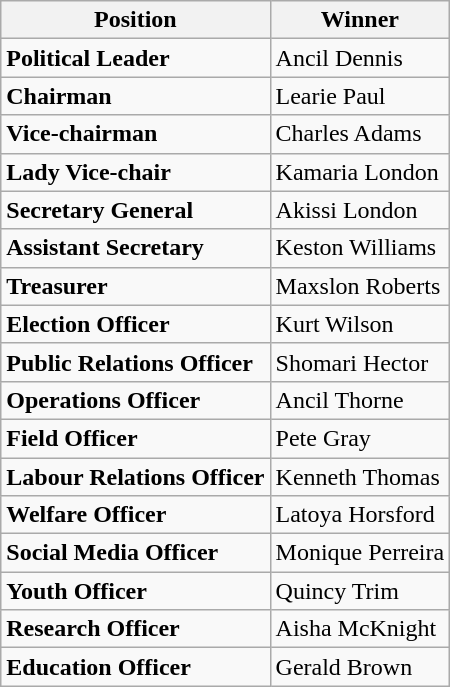<table class="wikitable sortable">
<tr>
<th>Position</th>
<th>Winner</th>
</tr>
<tr>
<td><strong>Political Leader</strong></td>
<td>Ancil Dennis</td>
</tr>
<tr>
<td><strong>Chairman</strong></td>
<td>Learie Paul</td>
</tr>
<tr>
<td><strong>Vice-chairman</strong></td>
<td>Charles Adams</td>
</tr>
<tr>
<td><strong>Lady Vice-chair</strong></td>
<td>Kamaria London</td>
</tr>
<tr>
<td><strong>Secretary General</strong></td>
<td>Akissi London</td>
</tr>
<tr>
<td><strong>Assistant Secretary</strong></td>
<td>Keston Williams</td>
</tr>
<tr>
<td><strong>Treasurer</strong></td>
<td>Maxslon Roberts</td>
</tr>
<tr>
<td><strong>Election Officer</strong></td>
<td>Kurt Wilson</td>
</tr>
<tr>
<td><strong>Public Relations Officer</strong></td>
<td>Shomari Hector</td>
</tr>
<tr>
<td><strong>Operations Officer</strong></td>
<td>Ancil Thorne</td>
</tr>
<tr>
<td><strong>Field Officer</strong></td>
<td>Pete Gray</td>
</tr>
<tr>
<td><strong>Labour Relations Officer</strong></td>
<td>Kenneth Thomas</td>
</tr>
<tr>
<td><strong>Welfare Officer</strong></td>
<td>Latoya Horsford</td>
</tr>
<tr>
<td><strong>Social Media Officer</strong></td>
<td>Monique Perreira</td>
</tr>
<tr>
<td><strong>Youth Officer</strong></td>
<td>Quincy Trim</td>
</tr>
<tr>
<td><strong>Research Officer</strong></td>
<td>Aisha McKnight</td>
</tr>
<tr>
<td><strong>Education Officer</strong></td>
<td>Gerald Brown</td>
</tr>
</table>
